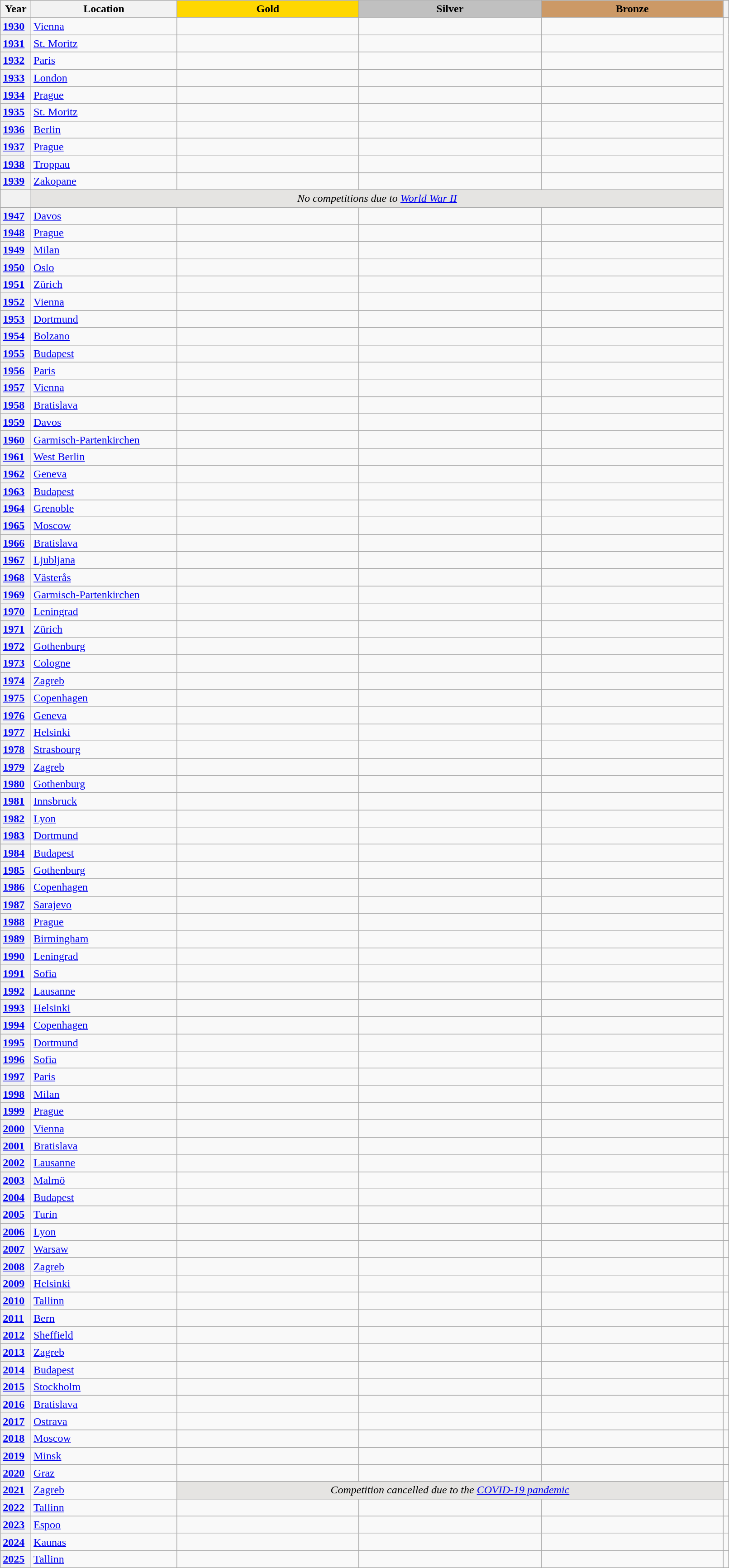<table class="wikitable unsortable" style="text-align:left; width:85%">
<tr>
<th scope="col" style="text-align:center">Year</th>
<th scope="col" style="text-align:center; width:20%">Location</th>
<th scope="col" style="text-align:center; width:25%; background:gold">Gold</th>
<th scope="col" style="text-align:center; width:25%; background:silver">Silver</th>
<th scope="col" style="text-align:center; width:25%; background:#c96">Bronze</th>
<th scope="col" style="text-align:center"></th>
</tr>
<tr>
<th scope="row" style="text-align:left"><a href='#'>1930</a></th>
<td> <a href='#'>Vienna</a></td>
<td></td>
<td></td>
<td></td>
<td rowspan="65"></td>
</tr>
<tr>
<th scope="row" style="text-align:left"><a href='#'>1931</a></th>
<td> <a href='#'>St. Moritz</a></td>
<td></td>
<td></td>
<td></td>
</tr>
<tr>
<th scope="row" style="text-align:left"><a href='#'>1932</a></th>
<td> <a href='#'>Paris</a></td>
<td></td>
<td></td>
<td></td>
</tr>
<tr>
<th scope="row" style="text-align:left"><a href='#'>1933</a></th>
<td> <a href='#'>London</a></td>
<td></td>
<td></td>
<td></td>
</tr>
<tr>
<th scope="row" style="text-align:left"><a href='#'>1934</a></th>
<td> <a href='#'>Prague</a></td>
<td></td>
<td></td>
<td></td>
</tr>
<tr>
<th scope="row" style="text-align:left"><a href='#'>1935</a></th>
<td> <a href='#'>St. Moritz</a></td>
<td></td>
<td></td>
<td></td>
</tr>
<tr>
<th scope="row" style="text-align:left"><a href='#'>1936</a></th>
<td> <a href='#'>Berlin</a></td>
<td></td>
<td></td>
<td></td>
</tr>
<tr>
<th scope="row" style="text-align:left"><a href='#'>1937</a></th>
<td> <a href='#'>Prague</a></td>
<td></td>
<td></td>
<td></td>
</tr>
<tr>
<th scope="row" style="text-align:left"><a href='#'>1938</a></th>
<td> <a href='#'>Troppau</a></td>
<td></td>
<td></td>
<td></td>
</tr>
<tr>
<th scope="row" style="text-align:left"><a href='#'>1939</a></th>
<td> <a href='#'>Zakopane</a></td>
<td></td>
<td></td>
<td></td>
</tr>
<tr>
<th scope="row" style="text-align:left"></th>
<td colspan=4 align=center bgcolor="e5e4e2"><em>No competitions due to <a href='#'>World War II</a></em></td>
</tr>
<tr>
<th scope="row" style="text-align:left"><a href='#'>1947</a></th>
<td> <a href='#'>Davos</a></td>
<td></td>
<td></td>
<td></td>
</tr>
<tr>
<th scope="row" style="text-align:left"><a href='#'>1948</a></th>
<td> <a href='#'>Prague</a></td>
<td></td>
<td></td>
<td></td>
</tr>
<tr>
<th scope="row" style="text-align:left"><a href='#'>1949</a></th>
<td> <a href='#'>Milan</a></td>
<td></td>
<td></td>
<td></td>
</tr>
<tr>
<th scope="row" style="text-align:left"><a href='#'>1950</a></th>
<td> <a href='#'>Oslo</a></td>
<td></td>
<td></td>
<td></td>
</tr>
<tr>
<th scope="row" style="text-align:left"><a href='#'>1951</a></th>
<td> <a href='#'>Zürich</a></td>
<td></td>
<td></td>
<td></td>
</tr>
<tr>
<th scope="row" style="text-align:left"><a href='#'>1952</a></th>
<td> <a href='#'>Vienna</a></td>
<td></td>
<td></td>
<td></td>
</tr>
<tr>
<th scope="row" style="text-align:left"><a href='#'>1953</a></th>
<td> <a href='#'>Dortmund</a></td>
<td></td>
<td></td>
<td></td>
</tr>
<tr>
<th scope="row" style="text-align:left"><a href='#'>1954</a></th>
<td> <a href='#'>Bolzano</a></td>
<td></td>
<td></td>
<td></td>
</tr>
<tr>
<th scope="row" style="text-align:left"><a href='#'>1955</a></th>
<td> <a href='#'>Budapest</a></td>
<td></td>
<td></td>
<td></td>
</tr>
<tr>
<th scope="row" style="text-align:left"><a href='#'>1956</a></th>
<td> <a href='#'>Paris</a></td>
<td></td>
<td></td>
<td></td>
</tr>
<tr>
<th scope="row" style="text-align:left"><a href='#'>1957</a></th>
<td> <a href='#'>Vienna</a></td>
<td></td>
<td></td>
<td></td>
</tr>
<tr>
<th scope="row" style="text-align:left"><a href='#'>1958</a></th>
<td> <a href='#'>Bratislava</a></td>
<td></td>
<td></td>
<td></td>
</tr>
<tr>
<th scope="row" style="text-align:left"><a href='#'>1959</a></th>
<td> <a href='#'>Davos</a></td>
<td></td>
<td></td>
<td></td>
</tr>
<tr>
<th scope="row" style="text-align:left"><a href='#'>1960</a></th>
<td> <a href='#'>Garmisch-Partenkirchen</a></td>
<td></td>
<td></td>
<td></td>
</tr>
<tr>
<th scope="row" style="text-align:left"><a href='#'>1961</a></th>
<td> <a href='#'>West Berlin</a></td>
<td></td>
<td></td>
<td></td>
</tr>
<tr>
<th scope="row" style="text-align:left"><a href='#'>1962</a></th>
<td> <a href='#'>Geneva</a></td>
<td></td>
<td></td>
<td></td>
</tr>
<tr>
<th scope="row" style="text-align:left"><a href='#'>1963</a></th>
<td> <a href='#'>Budapest</a></td>
<td></td>
<td></td>
<td></td>
</tr>
<tr>
<th scope="row" style="text-align:left"><a href='#'>1964</a></th>
<td> <a href='#'>Grenoble</a></td>
<td></td>
<td></td>
<td></td>
</tr>
<tr>
<th scope="row" style="text-align:left"><a href='#'>1965</a></th>
<td> <a href='#'>Moscow</a></td>
<td></td>
<td></td>
<td></td>
</tr>
<tr>
<th scope="row" style="text-align:left"><a href='#'>1966</a></th>
<td> <a href='#'>Bratislava</a></td>
<td></td>
<td></td>
<td></td>
</tr>
<tr>
<th scope="row" style="text-align:left"><a href='#'>1967</a></th>
<td> <a href='#'>Ljubljana</a></td>
<td></td>
<td></td>
<td></td>
</tr>
<tr>
<th scope="row" style="text-align:left"><a href='#'>1968</a></th>
<td> <a href='#'>Västerås</a></td>
<td></td>
<td></td>
<td></td>
</tr>
<tr>
<th scope="row" style="text-align:left"><a href='#'>1969</a></th>
<td> <a href='#'>Garmisch-Partenkirchen</a></td>
<td></td>
<td></td>
<td></td>
</tr>
<tr>
<th scope="row" style="text-align:left"><a href='#'>1970</a></th>
<td> <a href='#'>Leningrad</a></td>
<td></td>
<td></td>
<td></td>
</tr>
<tr>
<th scope="row" style="text-align:left"><a href='#'>1971</a></th>
<td> <a href='#'>Zürich</a></td>
<td></td>
<td></td>
<td></td>
</tr>
<tr>
<th scope="row" style="text-align:left"><a href='#'>1972</a></th>
<td> <a href='#'>Gothenburg</a></td>
<td></td>
<td></td>
<td></td>
</tr>
<tr>
<th scope="row" style="text-align:left"><a href='#'>1973</a></th>
<td> <a href='#'>Cologne</a></td>
<td></td>
<td></td>
<td></td>
</tr>
<tr>
<th scope="row" style="text-align:left"><a href='#'>1974</a></th>
<td> <a href='#'>Zagreb</a></td>
<td></td>
<td></td>
<td></td>
</tr>
<tr>
<th scope="row" style="text-align:left"><a href='#'>1975</a></th>
<td> <a href='#'>Copenhagen</a></td>
<td></td>
<td></td>
<td></td>
</tr>
<tr>
<th scope="row" style="text-align:left"><a href='#'>1976</a></th>
<td> <a href='#'>Geneva</a></td>
<td></td>
<td></td>
<td></td>
</tr>
<tr>
<th scope="row" style="text-align:left"><a href='#'>1977</a></th>
<td> <a href='#'>Helsinki</a></td>
<td></td>
<td></td>
<td></td>
</tr>
<tr>
<th scope="row" style="text-align:left"><a href='#'>1978</a></th>
<td> <a href='#'>Strasbourg</a></td>
<td></td>
<td></td>
<td></td>
</tr>
<tr>
<th scope="row" style="text-align:left"><a href='#'>1979</a></th>
<td> <a href='#'>Zagreb</a></td>
<td></td>
<td></td>
<td></td>
</tr>
<tr>
<th scope="row" style="text-align:left"><a href='#'>1980</a></th>
<td> <a href='#'>Gothenburg</a></td>
<td></td>
<td></td>
<td></td>
</tr>
<tr>
<th scope="row" style="text-align:left"><a href='#'>1981</a></th>
<td> <a href='#'>Innsbruck</a></td>
<td></td>
<td></td>
<td></td>
</tr>
<tr>
<th scope="row" style="text-align:left"><a href='#'>1982</a></th>
<td> <a href='#'>Lyon</a></td>
<td></td>
<td></td>
<td></td>
</tr>
<tr>
<th scope="row" style="text-align:left"><a href='#'>1983</a></th>
<td> <a href='#'>Dortmund</a></td>
<td></td>
<td></td>
<td></td>
</tr>
<tr>
<th scope="row" style="text-align:left"><a href='#'>1984</a></th>
<td> <a href='#'>Budapest</a></td>
<td></td>
<td></td>
<td></td>
</tr>
<tr>
<th scope="row" style="text-align:left"><a href='#'>1985</a></th>
<td> <a href='#'>Gothenburg</a></td>
<td></td>
<td></td>
<td></td>
</tr>
<tr>
<th scope="row" style="text-align:left"><a href='#'>1986</a></th>
<td> <a href='#'>Copenhagen</a></td>
<td></td>
<td></td>
<td></td>
</tr>
<tr>
<th scope="row" style="text-align:left"><a href='#'>1987</a></th>
<td> <a href='#'>Sarajevo</a></td>
<td></td>
<td></td>
<td></td>
</tr>
<tr>
<th scope="row" style="text-align:left"><a href='#'>1988</a></th>
<td> <a href='#'>Prague</a></td>
<td></td>
<td></td>
<td></td>
</tr>
<tr>
<th scope="row" style="text-align:left"><a href='#'>1989</a></th>
<td> <a href='#'>Birmingham</a></td>
<td></td>
<td></td>
<td></td>
</tr>
<tr>
<th scope="row" style="text-align:left"><a href='#'>1990</a></th>
<td> <a href='#'>Leningrad</a></td>
<td></td>
<td></td>
<td></td>
</tr>
<tr>
<th scope="row" style="text-align:left"><a href='#'>1991</a></th>
<td> <a href='#'>Sofia</a></td>
<td></td>
<td></td>
<td></td>
</tr>
<tr>
<th scope="row" style="text-align:left"><a href='#'>1992</a></th>
<td> <a href='#'>Lausanne</a></td>
<td></td>
<td></td>
<td></td>
</tr>
<tr>
<th scope="row" style="text-align:left"><a href='#'>1993</a></th>
<td> <a href='#'>Helsinki</a></td>
<td></td>
<td></td>
<td></td>
</tr>
<tr>
<th scope="row" style="text-align:left"><a href='#'>1994</a></th>
<td> <a href='#'>Copenhagen</a></td>
<td></td>
<td></td>
<td></td>
</tr>
<tr>
<th scope="row" style="text-align:left"><a href='#'>1995</a></th>
<td> <a href='#'>Dortmund</a></td>
<td></td>
<td></td>
<td></td>
</tr>
<tr>
<th scope="row" style="text-align:left"><a href='#'>1996</a></th>
<td> <a href='#'>Sofia</a></td>
<td></td>
<td></td>
<td></td>
</tr>
<tr>
<th scope="row" style="text-align:left"><a href='#'>1997</a></th>
<td> <a href='#'>Paris</a></td>
<td></td>
<td></td>
<td></td>
</tr>
<tr>
<th scope="row" style="text-align:left"><a href='#'>1998</a></th>
<td> <a href='#'>Milan</a></td>
<td></td>
<td></td>
<td></td>
</tr>
<tr>
<th scope="row" style="text-align:left"><a href='#'>1999</a></th>
<td> <a href='#'>Prague</a></td>
<td></td>
<td></td>
<td></td>
</tr>
<tr>
<th scope="row" style="text-align:left"><a href='#'>2000</a></th>
<td> <a href='#'>Vienna</a></td>
<td></td>
<td></td>
<td></td>
</tr>
<tr>
<th scope="row" style="text-align:left"><a href='#'>2001</a></th>
<td> <a href='#'>Bratislava</a></td>
<td></td>
<td></td>
<td></td>
<td></td>
</tr>
<tr>
<th scope="row" style="text-align:left"><a href='#'>2002</a></th>
<td> <a href='#'>Lausanne</a></td>
<td></td>
<td></td>
<td></td>
<td></td>
</tr>
<tr>
<th scope="row" style="text-align:left"><a href='#'>2003</a></th>
<td> <a href='#'>Malmö</a></td>
<td></td>
<td></td>
<td></td>
<td></td>
</tr>
<tr>
<th scope="row" style="text-align:left"><a href='#'>2004</a></th>
<td> <a href='#'>Budapest</a></td>
<td></td>
<td></td>
<td></td>
<td></td>
</tr>
<tr>
<th scope="row" style="text-align:left"><a href='#'>2005</a></th>
<td> <a href='#'>Turin</a></td>
<td></td>
<td></td>
<td></td>
<td></td>
</tr>
<tr>
<th scope="row" style="text-align:left"><a href='#'>2006</a></th>
<td> <a href='#'>Lyon</a></td>
<td></td>
<td></td>
<td></td>
<td></td>
</tr>
<tr>
<th scope="row" style="text-align:left"><a href='#'>2007</a></th>
<td> <a href='#'>Warsaw</a></td>
<td></td>
<td></td>
<td></td>
<td></td>
</tr>
<tr>
<th scope="row" style="text-align:left"><a href='#'>2008</a></th>
<td> <a href='#'>Zagreb</a></td>
<td></td>
<td></td>
<td></td>
<td></td>
</tr>
<tr>
<th scope="row" style="text-align:left"><a href='#'>2009</a></th>
<td> <a href='#'>Helsinki</a></td>
<td></td>
<td></td>
<td></td>
<td></td>
</tr>
<tr>
<th scope="row" style="text-align:left"><a href='#'>2010</a></th>
<td> <a href='#'>Tallinn</a></td>
<td></td>
<td></td>
<td></td>
<td></td>
</tr>
<tr>
<th scope="row" style="text-align:left"><a href='#'>2011</a></th>
<td> <a href='#'>Bern</a></td>
<td></td>
<td></td>
<td></td>
<td></td>
</tr>
<tr>
<th scope="row" style="text-align:left"><a href='#'>2012</a></th>
<td> <a href='#'>Sheffield</a></td>
<td></td>
<td></td>
<td></td>
<td></td>
</tr>
<tr>
<th scope="row" style="text-align:left"><a href='#'>2013</a></th>
<td> <a href='#'>Zagreb</a></td>
<td></td>
<td></td>
<td></td>
<td></td>
</tr>
<tr>
<th scope="row" style="text-align:left"><a href='#'>2014</a></th>
<td> <a href='#'>Budapest</a></td>
<td></td>
<td></td>
<td></td>
<td></td>
</tr>
<tr>
<th scope="row" style="text-align:left"><a href='#'>2015</a></th>
<td> <a href='#'>Stockholm</a></td>
<td></td>
<td></td>
<td></td>
<td></td>
</tr>
<tr>
<th scope="row" style="text-align:left"><a href='#'>2016</a></th>
<td> <a href='#'>Bratislava</a></td>
<td></td>
<td></td>
<td></td>
<td></td>
</tr>
<tr>
<th scope="row" style="text-align:left"><a href='#'>2017</a></th>
<td> <a href='#'>Ostrava</a></td>
<td></td>
<td></td>
<td></td>
<td></td>
</tr>
<tr>
<th scope="row" style="text-align:left"><a href='#'>2018</a></th>
<td> <a href='#'>Moscow</a></td>
<td></td>
<td></td>
<td></td>
<td></td>
</tr>
<tr>
<th scope="row" style="text-align:left"><a href='#'>2019</a></th>
<td> <a href='#'>Minsk</a></td>
<td></td>
<td></td>
<td></td>
<td></td>
</tr>
<tr>
<th scope="row" style="text-align:left"><a href='#'>2020</a></th>
<td> <a href='#'>Graz</a></td>
<td></td>
<td></td>
<td></td>
<td></td>
</tr>
<tr>
<th scope="row" style="text-align:left"><a href='#'>2021</a></th>
<td> <a href='#'>Zagreb</a></td>
<td colspan="3" align="center" bgcolor="e5e4e2"><em>Competition cancelled due to the <a href='#'>COVID-19 pandemic</a></em></td>
<td></td>
</tr>
<tr>
<th scope="row" style="text-align:left"><a href='#'>2022</a></th>
<td> <a href='#'>Tallinn</a></td>
<td></td>
<td></td>
<td></td>
<td></td>
</tr>
<tr>
<th scope="row" style="text-align:left"><a href='#'>2023</a></th>
<td> <a href='#'>Espoo</a></td>
<td></td>
<td></td>
<td></td>
<td></td>
</tr>
<tr>
<th scope="row" style="text-align:left"><a href='#'>2024</a></th>
<td> <a href='#'>Kaunas</a></td>
<td></td>
<td></td>
<td></td>
<td></td>
</tr>
<tr>
<th scope="row" style="text-align:left"><a href='#'>2025</a></th>
<td> <a href='#'>Tallinn</a></td>
<td></td>
<td></td>
<td></td>
<td></td>
</tr>
</table>
